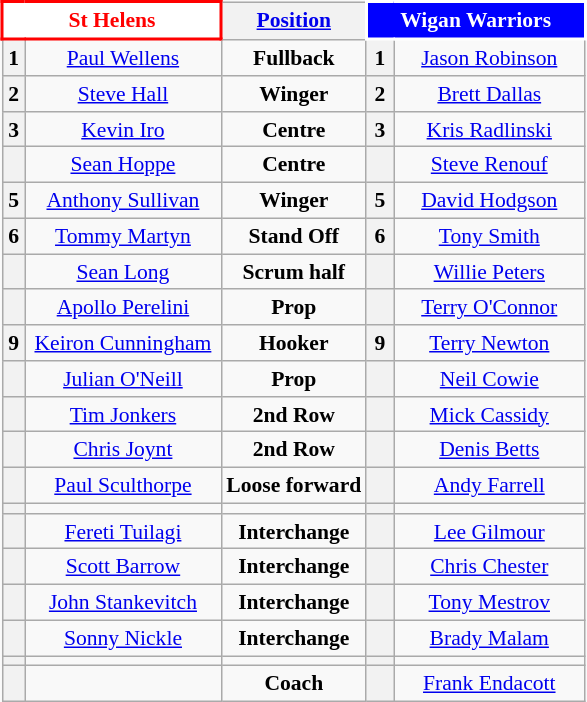<table class="wikitable" style="float:right; font-size:90%;">
<tr>
<th colspan="2"  style="width:138px; background:white; color:red; border:2px solid red;"><strong>St Helens</strong></th>
<th><a href='#'>Position</a></th>
<th colspan="2"  style="width:138px; background:blue; color:white; border:2px solid white;"><strong>Wigan Warriors</strong></th>
</tr>
<tr style="text-align:center;">
<th>1</th>
<td> <a href='#'>Paul Wellens</a></td>
<td><strong>Fullback</strong></td>
<th>1</th>
<td> <a href='#'>Jason Robinson</a></td>
</tr>
<tr style="text-align:center;">
<th>2</th>
<td> <a href='#'>Steve Hall</a></td>
<td><strong>Winger</strong></td>
<th>2</th>
<td> <a href='#'>Brett Dallas</a></td>
</tr>
<tr style="text-align:center;"|>
<th>3</th>
<td> <a href='#'>Kevin Iro</a></td>
<td><strong>Centre</strong></td>
<th>3</th>
<td> <a href='#'>Kris Radlinski</a></td>
</tr>
<tr style="text-align:center;">
<th></th>
<td> <a href='#'>Sean Hoppe</a></td>
<td><strong>Centre</strong></td>
<th></th>
<td> <a href='#'>Steve Renouf</a></td>
</tr>
<tr style="text-align:center;"|>
<th>5</th>
<td> <a href='#'>Anthony Sullivan</a></td>
<td><strong>Winger</strong></td>
<th>5</th>
<td> <a href='#'>David Hodgson</a></td>
</tr>
<tr style="text-align:center;">
<th>6</th>
<td> <a href='#'>Tommy Martyn</a></td>
<td><strong>Stand Off</strong></td>
<th>6</th>
<td> <a href='#'>Tony Smith</a></td>
</tr>
<tr style="text-align:center;">
<th></th>
<td> <a href='#'>Sean Long</a></td>
<td><strong>Scrum half</strong></td>
<th></th>
<td> <a href='#'>Willie Peters</a></td>
</tr>
<tr style="text-align:center;"|>
<th></th>
<td> <a href='#'>Apollo Perelini</a></td>
<td><strong>Prop</strong></td>
<th></th>
<td> <a href='#'>Terry O'Connor</a></td>
</tr>
<tr style="text-align:center;">
<th>9</th>
<td> <a href='#'>Keiron Cunningham</a></td>
<td><strong>Hooker</strong></td>
<th>9</th>
<td> <a href='#'>Terry Newton</a></td>
</tr>
<tr style="text-align:center;">
<th></th>
<td> <a href='#'>Julian O'Neill</a></td>
<td><strong>Prop</strong></td>
<th></th>
<td> <a href='#'>Neil Cowie</a></td>
</tr>
<tr style="text-align:center;">
<th></th>
<td> <a href='#'>Tim Jonkers</a></td>
<td><strong>2nd Row</strong></td>
<th></th>
<td> <a href='#'>Mick Cassidy</a></td>
</tr>
<tr style="text-align:center;">
<th></th>
<td> <a href='#'>Chris Joynt</a></td>
<td><strong>2nd Row</strong></td>
<th></th>
<td> <a href='#'>Denis Betts</a></td>
</tr>
<tr style="text-align:center;">
<th></th>
<td> <a href='#'>Paul Sculthorpe</a></td>
<td><strong>Loose forward</strong></td>
<th></th>
<td> <a href='#'>Andy Farrell</a></td>
</tr>
<tr style="text-align:center;">
<th></th>
<td></td>
<td></td>
<th></th>
<td></td>
</tr>
<tr style="text-align:center;">
<th></th>
<td> <a href='#'>Fereti Tuilagi</a></td>
<td><strong>Interchange</strong></td>
<th></th>
<td> <a href='#'>Lee Gilmour</a></td>
</tr>
<tr style="text-align:center;">
<th></th>
<td> <a href='#'>Scott Barrow</a></td>
<td><strong>Interchange</strong></td>
<th></th>
<td> <a href='#'>Chris Chester</a></td>
</tr>
<tr style="text-align:center;">
<th></th>
<td> <a href='#'>John Stankevitch</a></td>
<td><strong>Interchange</strong></td>
<th></th>
<td> <a href='#'>Tony Mestrov</a></td>
</tr>
<tr style="text-align:center;">
<th></th>
<td> <a href='#'>Sonny Nickle</a></td>
<td><strong>Interchange</strong></td>
<th></th>
<td> <a href='#'>Brady Malam</a></td>
</tr>
<tr style="text-align:center;">
<th></th>
<td></td>
<td></td>
<th></th>
<td></td>
</tr>
<tr style="text-align:center;">
<th></th>
<td></td>
<td><strong>Coach</strong></td>
<th></th>
<td> <a href='#'>Frank Endacott</a></td>
</tr>
</table>
